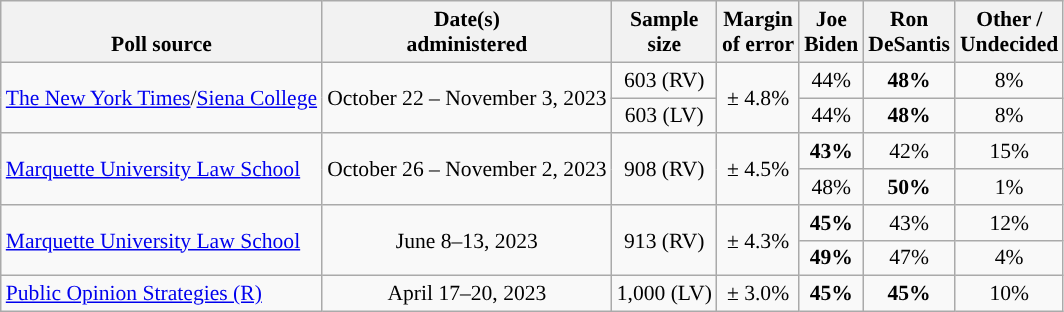<table class="wikitable sortable mw-datatable" style="font-size:90%;text-align:center;line-height:17px">
<tr valign=bottom>
<th>Poll source</th>
<th>Date(s)<br>administered</th>
<th>Sample<br>size</th>
<th>Margin<br>of error</th>
<th class="unsortable">Joe<br>Biden<br></th>
<th class="unsortable">Ron<br>DeSantis<br></th>
<th class="unsortable">Other /<br>Undecided</th>
</tr>
<tr>
<td style="text-align:left;" rowspan="2"><a href='#'>The New York Times</a>/<a href='#'>Siena College</a></td>
<td rowspan="2">October 22 – November 3, 2023</td>
<td>603 (RV)</td>
<td rowspan="2">± 4.8%</td>
<td>44%</td>
<td style="background-color:"><strong>48%</strong></td>
<td>8%</td>
</tr>
<tr>
<td>603 (LV)</td>
<td>44%</td>
<td style="background-color:"><strong>48%</strong></td>
<td>8%</td>
</tr>
<tr>
<td style="text-align:left;" rowspan="2"><a href='#'>Marquette University Law School</a></td>
<td rowspan="2">October 26 – November 2, 2023</td>
<td rowspan="2">908 (RV)</td>
<td rowspan="2">± 4.5%</td>
<td style="color:black;background-color:"><strong>43%</strong></td>
<td>42%</td>
<td>15%</td>
</tr>
<tr>
<td>48%</td>
<td style="background-color:"><strong>50%</strong></td>
<td>1%</td>
</tr>
<tr>
<td style="text-align:left;" rowspan="2"><a href='#'>Marquette University Law School</a></td>
<td rowspan="2">June 8–13, 2023</td>
<td rowspan="2">913 (RV)</td>
<td rowspan="2">± 4.3%</td>
<td style="color:black;background-color:"><strong>45%</strong></td>
<td>43%</td>
<td>12%</td>
</tr>
<tr>
<td style="color:black;background-color:"><strong>49%</strong></td>
<td>47%</td>
<td>4%</td>
</tr>
<tr>
<td style="text-align:left;"><a href='#'>Public Opinion Strategies (R)</a></td>
<td data-sort-value="2023-04-20">April 17–20, 2023</td>
<td>1,000 (LV)</td>
<td>± 3.0%</td>
<td><strong>45%</strong></td>
<td><strong>45%</strong></td>
<td>10%</td>
</tr>
</table>
